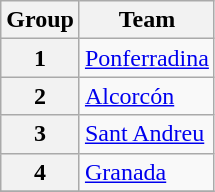<table class="wikitable">
<tr>
<th>Group</th>
<th>Team</th>
</tr>
<tr>
<th>1</th>
<td><a href='#'>Ponferradina</a></td>
</tr>
<tr>
<th>2</th>
<td><a href='#'>Alcorcón</a></td>
</tr>
<tr>
<th>3</th>
<td><a href='#'>Sant Andreu</a></td>
</tr>
<tr>
<th>4</th>
<td><a href='#'>Granada</a></td>
</tr>
<tr>
</tr>
</table>
